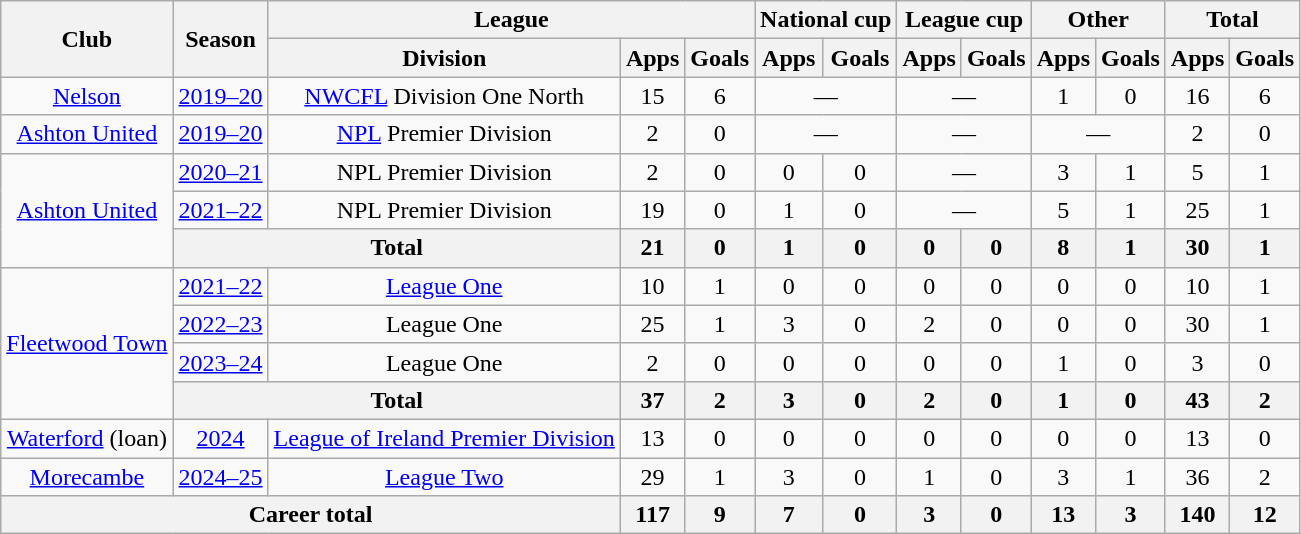<table class=wikitable style="text-align: center;">
<tr>
<th rowspan=2>Club</th>
<th rowspan=2>Season</th>
<th colspan=3>League</th>
<th colspan=2>National cup</th>
<th colspan=2>League cup</th>
<th colspan=2>Other</th>
<th colspan=2>Total</th>
</tr>
<tr>
<th>Division</th>
<th>Apps</th>
<th>Goals</th>
<th>Apps</th>
<th>Goals</th>
<th>Apps</th>
<th>Goals</th>
<th>Apps</th>
<th>Goals</th>
<th>Apps</th>
<th>Goals</th>
</tr>
<tr>
<td><a href='#'>Nelson</a></td>
<td><a href='#'>2019–20</a></td>
<td><a href='#'>NWCFL</a> Division One North</td>
<td>15</td>
<td>6</td>
<td colspan=2>—</td>
<td colspan=2>—</td>
<td>1</td>
<td>0</td>
<td>16</td>
<td>6</td>
</tr>
<tr>
<td><a href='#'>Ashton United</a></td>
<td><a href='#'>2019–20</a></td>
<td><a href='#'>NPL</a> Premier Division</td>
<td>2</td>
<td>0</td>
<td colspan=2>—</td>
<td colspan=2>—</td>
<td colspan=2>—</td>
<td>2</td>
<td>0</td>
</tr>
<tr>
<td rowspan=3><a href='#'>Ashton United</a></td>
<td><a href='#'>2020–21</a></td>
<td>NPL Premier Division</td>
<td>2</td>
<td>0</td>
<td>0</td>
<td>0</td>
<td colspan=2>—</td>
<td>3</td>
<td>1</td>
<td>5</td>
<td>1</td>
</tr>
<tr>
<td><a href='#'>2021–22</a></td>
<td>NPL Premier Division</td>
<td>19</td>
<td>0</td>
<td>1</td>
<td>0</td>
<td colspan=2>—</td>
<td>5</td>
<td>1</td>
<td>25</td>
<td>1</td>
</tr>
<tr>
<th colspan=2>Total</th>
<th>21</th>
<th>0</th>
<th>1</th>
<th>0</th>
<th>0</th>
<th>0</th>
<th>8</th>
<th>1</th>
<th>30</th>
<th>1</th>
</tr>
<tr>
<td rowspan=4><a href='#'>Fleetwood Town</a></td>
<td><a href='#'>2021–22</a></td>
<td><a href='#'>League One</a></td>
<td>10</td>
<td>1</td>
<td>0</td>
<td>0</td>
<td>0</td>
<td>0</td>
<td>0</td>
<td>0</td>
<td>10</td>
<td>1</td>
</tr>
<tr>
<td><a href='#'>2022–23</a></td>
<td>League One</td>
<td>25</td>
<td>1</td>
<td>3</td>
<td>0</td>
<td>2</td>
<td>0</td>
<td>0</td>
<td>0</td>
<td>30</td>
<td>1</td>
</tr>
<tr>
<td><a href='#'>2023–24</a></td>
<td>League One</td>
<td>2</td>
<td>0</td>
<td>0</td>
<td>0</td>
<td>0</td>
<td>0</td>
<td>1</td>
<td>0</td>
<td>3</td>
<td>0</td>
</tr>
<tr>
<th colspan=2>Total</th>
<th>37</th>
<th>2</th>
<th>3</th>
<th>0</th>
<th>2</th>
<th>0</th>
<th>1</th>
<th>0</th>
<th>43</th>
<th>2</th>
</tr>
<tr>
<td><a href='#'>Waterford</a> (loan)</td>
<td><a href='#'>2024</a></td>
<td><a href='#'>League of Ireland Premier Division</a></td>
<td>13</td>
<td>0</td>
<td>0</td>
<td>0</td>
<td>0</td>
<td>0</td>
<td>0</td>
<td>0</td>
<td>13</td>
<td>0</td>
</tr>
<tr>
<td><a href='#'>Morecambe</a></td>
<td><a href='#'>2024–25</a></td>
<td><a href='#'>League Two</a></td>
<td>29</td>
<td>1</td>
<td>3</td>
<td>0</td>
<td>1</td>
<td>0</td>
<td>3</td>
<td>1</td>
<td>36</td>
<td>2</td>
</tr>
<tr>
<th colspan=3>Career total</th>
<th>117</th>
<th>9</th>
<th>7</th>
<th>0</th>
<th>3</th>
<th>0</th>
<th>13</th>
<th>3</th>
<th>140</th>
<th>12</th>
</tr>
</table>
